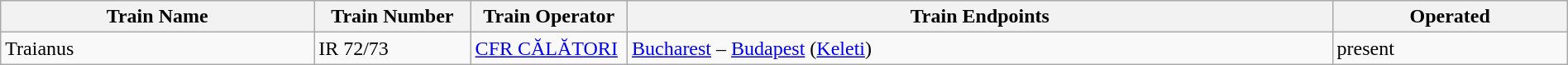<table class="wikitable" width=100%>
<tr>
<th width=20%>Train Name</th>
<th width=10%>Train Number</th>
<th width=10%>Train Operator</th>
<th width=45%>Train Endpoints</th>
<th width=15%>Operated</th>
</tr>
<tr>
<td>Traianus</td>
<td>IR 72/73</td>
<td><a href='#'>CFR CĂLĂTORI</a></td>
<td><a href='#'>Bucharest</a> – <a href='#'>Budapest</a> (<a href='#'>Keleti</a>)</td>
<td>present</td>
</tr>
</table>
